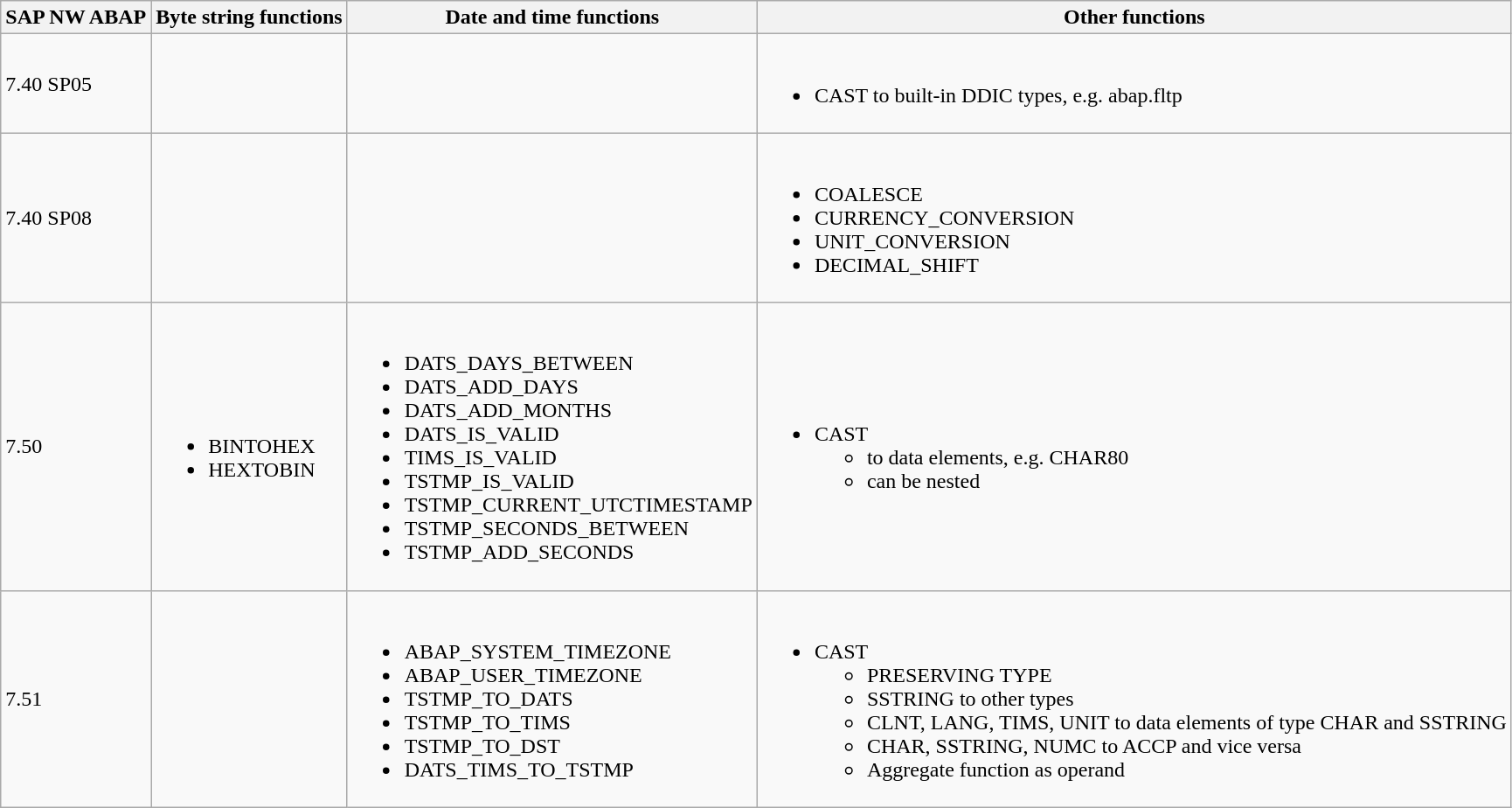<table class="wikitable">
<tr>
<th>SAP NW ABAP</th>
<th>Byte string functions</th>
<th>Date and time functions</th>
<th>Other functions</th>
</tr>
<tr>
<td>7.40 SP05</td>
<td></td>
<td></td>
<td><br><ul><li>CAST to built-in DDIC types, e.g. abap.fltp</li></ul></td>
</tr>
<tr>
<td>7.40 SP08</td>
<td></td>
<td></td>
<td><br><ul><li>COALESCE</li><li>CURRENCY_CONVERSION</li><li>UNIT_CONVERSION</li><li>DECIMAL_SHIFT</li></ul></td>
</tr>
<tr>
<td>7.50</td>
<td><br><ul><li>BINTOHEX</li><li>HEXTOBIN</li></ul></td>
<td><br><ul><li>DATS_DAYS_BETWEEN</li><li>DATS_ADD_DAYS</li><li>DATS_ADD_MONTHS</li><li>DATS_IS_VALID</li><li>TIMS_IS_VALID</li><li>TSTMP_IS_VALID</li><li>TSTMP_CURRENT_UTCTIMESTAMP</li><li>TSTMP_SECONDS_BETWEEN</li><li>TSTMP_ADD_SECONDS</li></ul></td>
<td><br><ul><li>CAST<ul><li>to data elements, e.g. CHAR80</li><li>can be nested</li></ul></li></ul></td>
</tr>
<tr>
<td>7.51</td>
<td></td>
<td><br><ul><li>ABAP_SYSTEM_TIMEZONE</li><li>ABAP_USER_TIMEZONE</li><li>TSTMP_TO_DATS</li><li>TSTMP_TO_TIMS</li><li>TSTMP_TO_DST</li><li>DATS_TIMS_TO_TSTMP</li></ul></td>
<td><br><ul><li>CAST<ul><li>PRESERVING TYPE</li><li>SSTRING to other types</li><li>CLNT, LANG, TIMS, UNIT to data elements of type CHAR and SSTRING</li><li>CHAR, SSTRING, NUMC to ACCP and vice versa</li><li>Aggregate function as operand</li></ul></li></ul></td>
</tr>
</table>
